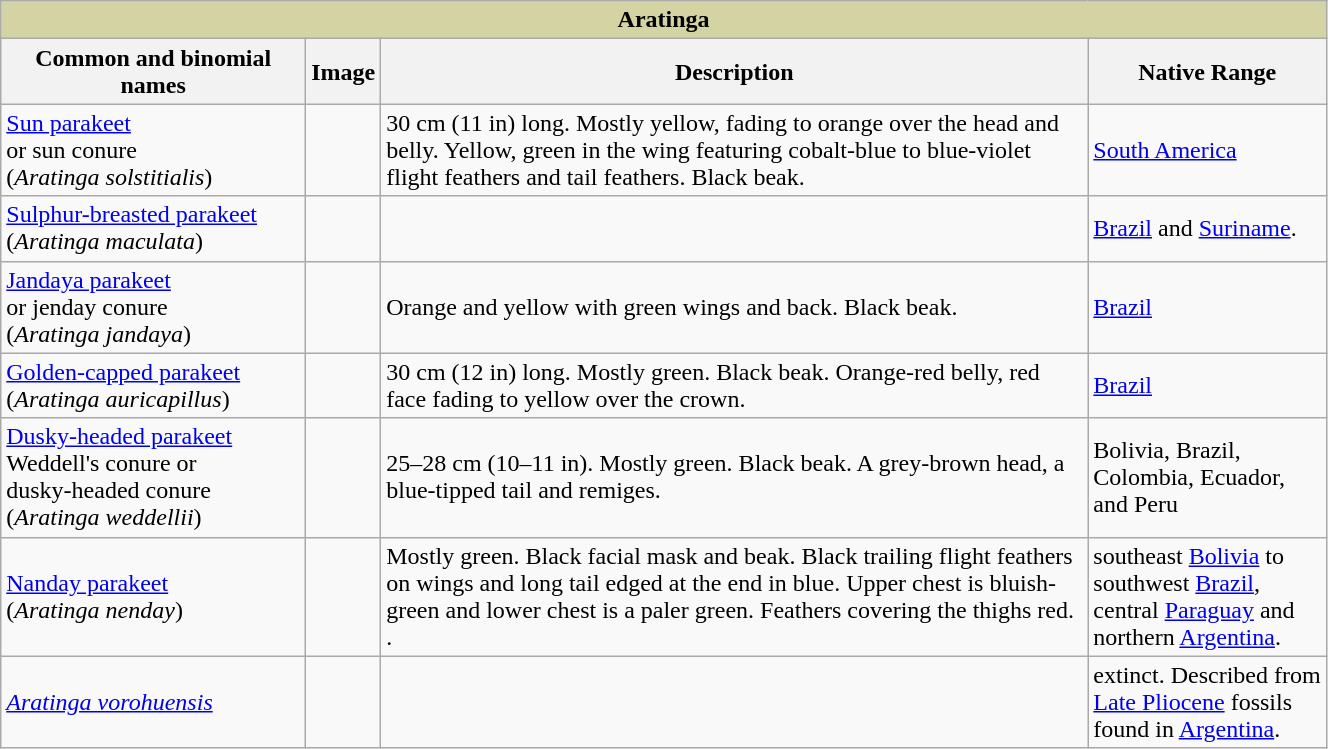<table width = 70% class="wikitable">
<tr>
<th align="center" style="background-color: #D3D3A4" colspan ="4">Aratinga</th>
</tr>
<tr>
<th width = "23%">Common and binomial names</th>
<th>Image</th>
<th align="center">Description</th>
<th width = "18%">Native Range</th>
</tr>
<tr>
<td><a href='#'>Sun parakeet</a><br>or sun conure<br>(<em>Aratinga solstitialis</em>)</td>
<td></td>
<td>30 cm (11 in) long. Mostly yellow, fading to orange over the head and belly. Yellow, green in the wing featuring cobalt-blue to blue-violet flight feathers and tail feathers. Black beak.</td>
<td><a href='#'>South America</a></td>
</tr>
<tr>
<td><a href='#'>Sulphur-breasted parakeet</a><br>(<em>Aratinga maculata</em>)</td>
<td></td>
<td></td>
<td><a href='#'>Brazil</a> and <a href='#'>Suriname</a>.</td>
</tr>
<tr>
<td><a href='#'>Jandaya parakeet</a><br>or jenday conure<br>(<em>Aratinga jandaya</em>)</td>
<td></td>
<td>Orange and yellow with green wings and back. Black beak.</td>
<td><a href='#'>Brazil</a></td>
</tr>
<tr>
<td><a href='#'>Golden-capped parakeet</a><br>(<em>Aratinga auricapillus</em>)</td>
<td></td>
<td>30 cm (12 in) long. Mostly green. Black beak. Orange-red belly, red face fading to yellow over the crown.</td>
<td><a href='#'>Brazil</a></td>
</tr>
<tr>
<td><a href='#'>Dusky-headed parakeet</a><br>Weddell's conure or<br>dusky-headed conure<br>(<em>Aratinga weddellii</em>)</td>
<td></td>
<td>25–28 cm (10–11 in). Mostly green. Black beak. A grey-brown head, a blue-tipped tail and remiges.</td>
<td>Bolivia, Brazil, Colombia, Ecuador, and Peru</td>
</tr>
<tr>
<td><a href='#'>Nanday parakeet</a><br>(<em>Aratinga nenday</em>)</td>
<td></td>
<td>Mostly green. Black facial mask and beak. Black trailing flight feathers on wings and long tail edged at the end in blue. Upper chest is bluish-green and lower chest is a paler green. Feathers covering the thighs red.<br>.</td>
<td>southeast <a href='#'>Bolivia</a> to southwest <a href='#'>Brazil</a>, central <a href='#'>Paraguay</a> and northern <a href='#'>Argentina</a>.</td>
</tr>
<tr>
<td><em><a href='#'>Aratinga vorohuensis</a></em><br></td>
<td></td>
<td></td>
<td>extinct. Described from <a href='#'>Late Pliocene</a> fossils found in <a href='#'>Argentina</a>.</td>
</tr>
</table>
